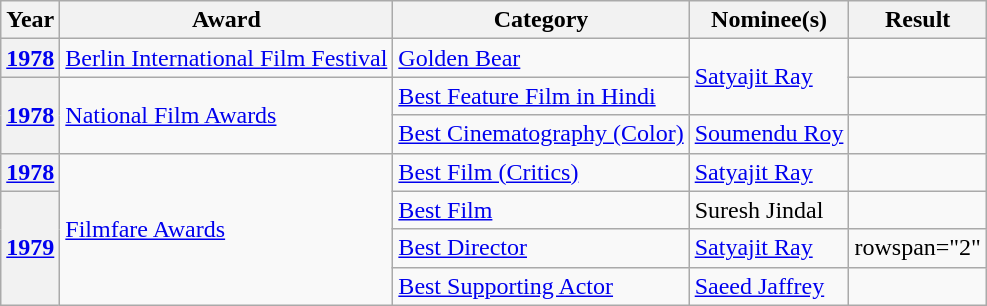<table class="wikitable plainrowheaders sortable">
<tr>
<th>Year</th>
<th>Award</th>
<th>Category</th>
<th>Nominee(s)</th>
<th>Result</th>
</tr>
<tr>
<th><a href='#'>1978</a></th>
<td><a href='#'>Berlin International Film Festival</a></td>
<td><a href='#'>Golden Bear</a></td>
<td rowspan="2"><a href='#'>Satyajit Ray</a></td>
<td></td>
</tr>
<tr>
<th rowspan="2"><a href='#'>1978</a></th>
<td rowspan="2"><a href='#'>National Film Awards</a></td>
<td><a href='#'>Best Feature Film in Hindi</a></td>
<td></td>
</tr>
<tr>
<td><a href='#'>Best Cinematography (Color)</a></td>
<td><a href='#'>Soumendu Roy</a></td>
<td></td>
</tr>
<tr>
<th><a href='#'>1978</a></th>
<td rowspan="4"><a href='#'>Filmfare Awards</a></td>
<td><a href='#'>Best Film (Critics)</a></td>
<td><a href='#'>Satyajit Ray</a></td>
<td></td>
</tr>
<tr>
<th rowspan="3"><a href='#'>1979</a></th>
<td><a href='#'>Best Film</a></td>
<td>Suresh Jindal</td>
<td></td>
</tr>
<tr>
<td><a href='#'>Best Director</a></td>
<td><a href='#'>Satyajit Ray</a></td>
<td>rowspan="2"</td>
</tr>
<tr>
<td><a href='#'>Best Supporting Actor</a></td>
<td><a href='#'>Saeed Jaffrey</a></td>
</tr>
</table>
